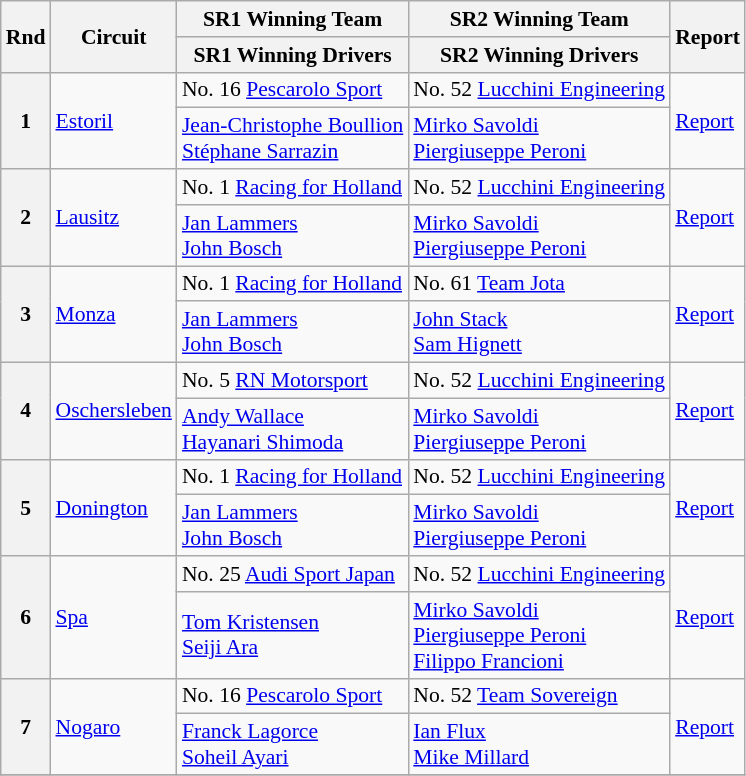<table class="wikitable" style="font-size: 90%;">
<tr>
<th rowspan=2>Rnd</th>
<th rowspan=2>Circuit</th>
<th>SR1 Winning Team</th>
<th>SR2 Winning Team</th>
<th rowspan=2>Report</th>
</tr>
<tr>
<th>SR1 Winning Drivers</th>
<th>SR2 Winning Drivers</th>
</tr>
<tr>
<th rowspan=2>1</th>
<td rowspan=2><a href='#'>Estoril</a></td>
<td> No. 16 <a href='#'>Pescarolo Sport</a></td>
<td> No. 52 <a href='#'>Lucchini Engineering</a></td>
<td rowspan=2><a href='#'>Report</a></td>
</tr>
<tr>
<td> <a href='#'>Jean-Christophe Boullion</a><br> <a href='#'>Stéphane Sarrazin</a></td>
<td> <a href='#'>Mirko Savoldi</a><br> <a href='#'>Piergiuseppe Peroni</a></td>
</tr>
<tr>
<th rowspan=2>2</th>
<td rowspan=2><a href='#'>Lausitz</a></td>
<td> No. 1 <a href='#'>Racing for Holland</a></td>
<td> No. 52 <a href='#'>Lucchini Engineering</a></td>
<td rowspan=2><a href='#'>Report</a></td>
</tr>
<tr>
<td> <a href='#'>Jan Lammers</a><br> <a href='#'>John Bosch</a></td>
<td> <a href='#'>Mirko Savoldi</a><br> <a href='#'>Piergiuseppe Peroni</a></td>
</tr>
<tr>
<th rowspan=2>3</th>
<td rowspan=2><a href='#'>Monza</a></td>
<td> No. 1 <a href='#'>Racing for Holland</a></td>
<td> No. 61 <a href='#'>Team Jota</a></td>
<td rowspan=2><a href='#'>Report</a></td>
</tr>
<tr>
<td> <a href='#'>Jan Lammers</a><br> <a href='#'>John Bosch</a></td>
<td> <a href='#'>John Stack</a><br> <a href='#'>Sam Hignett</a></td>
</tr>
<tr>
<th rowspan=2>4</th>
<td rowspan=2><a href='#'>Oschersleben</a></td>
<td> No. 5 <a href='#'>RN Motorsport</a></td>
<td> No. 52 <a href='#'>Lucchini Engineering</a></td>
<td rowspan=2><a href='#'>Report</a></td>
</tr>
<tr>
<td> <a href='#'>Andy Wallace</a><br> <a href='#'>Hayanari Shimoda</a></td>
<td> <a href='#'>Mirko Savoldi</a><br> <a href='#'>Piergiuseppe Peroni</a></td>
</tr>
<tr>
<th rowspan=2>5</th>
<td rowspan=2><a href='#'>Donington</a></td>
<td> No. 1 <a href='#'>Racing for Holland</a></td>
<td> No. 52 <a href='#'>Lucchini Engineering</a></td>
<td rowspan=2><a href='#'>Report</a></td>
</tr>
<tr>
<td> <a href='#'>Jan Lammers</a><br> <a href='#'>John Bosch</a></td>
<td> <a href='#'>Mirko Savoldi</a><br> <a href='#'>Piergiuseppe Peroni</a></td>
</tr>
<tr>
<th rowspan=2>6</th>
<td rowspan=2><a href='#'>Spa</a></td>
<td> No. 25 <a href='#'>Audi Sport Japan</a></td>
<td> No. 52 <a href='#'>Lucchini Engineering</a></td>
<td rowspan=2><a href='#'>Report</a></td>
</tr>
<tr>
<td> <a href='#'>Tom Kristensen</a><br> <a href='#'>Seiji Ara</a></td>
<td> <a href='#'>Mirko Savoldi</a><br> <a href='#'>Piergiuseppe Peroni</a><br> <a href='#'>Filippo Francioni</a></td>
</tr>
<tr>
<th rowspan=2>7</th>
<td rowspan=2><a href='#'>Nogaro</a></td>
<td> No. 16 <a href='#'>Pescarolo Sport</a></td>
<td> No. 52 <a href='#'>Team Sovereign</a></td>
<td rowspan=2><a href='#'>Report</a></td>
</tr>
<tr>
<td> <a href='#'>Franck Lagorce</a><br> <a href='#'>Soheil Ayari</a></td>
<td> <a href='#'>Ian Flux</a><br> <a href='#'>Mike Millard</a></td>
</tr>
<tr>
</tr>
</table>
